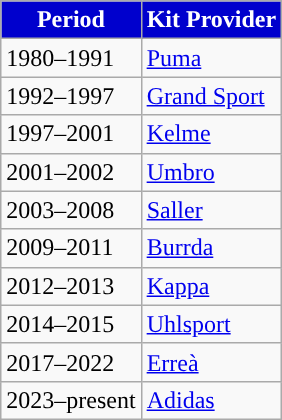<table class="wikitable" style="text-align: left">
<tr>
<th style="width=30; background:#0000CD; color: #FFFFFF;">Period</th>
<th style="width=30; background:#0000CD; color: #FFFFFF;">Kit Provider</th>
</tr>
<tr>
<td>1980–1991</td>
<td> <a href='#'>Puma</a></td>
</tr>
<tr>
<td>1992–1997</td>
<td> <a href='#'>Grand Sport</a></td>
</tr>
<tr>
<td>1997–2001</td>
<td> <a href='#'>Kelme</a></td>
</tr>
<tr>
<td>2001–2002</td>
<td> <a href='#'>Umbro</a></td>
</tr>
<tr>
<td>2003–2008</td>
<td> <a href='#'>Saller</a></td>
</tr>
<tr>
<td>2009–2011</td>
<td> <a href='#'>Burrda</a></td>
</tr>
<tr>
<td>2012–2013</td>
<td> <a href='#'>Kappa</a></td>
</tr>
<tr>
<td>2014–2015</td>
<td> <a href='#'>Uhlsport</a></td>
</tr>
<tr>
<td>2017–2022</td>
<td> <a href='#'>Erreà</a></td>
</tr>
<tr>
<td>2023–present</td>
<td> <a href='#'>Adidas</a></td>
</tr>
</table>
